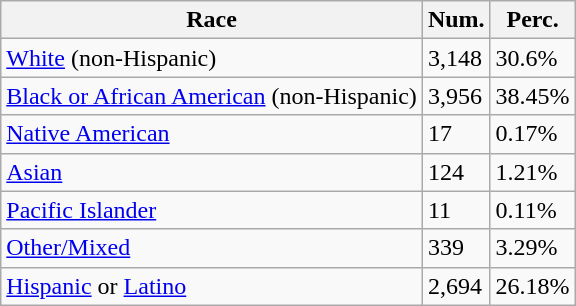<table class="wikitable">
<tr>
<th>Race</th>
<th>Num.</th>
<th>Perc.</th>
</tr>
<tr>
<td><a href='#'>White</a> (non-Hispanic)</td>
<td>3,148</td>
<td>30.6%</td>
</tr>
<tr>
<td><a href='#'>Black or African American</a> (non-Hispanic)</td>
<td>3,956</td>
<td>38.45%</td>
</tr>
<tr>
<td><a href='#'>Native American</a></td>
<td>17</td>
<td>0.17%</td>
</tr>
<tr>
<td><a href='#'>Asian</a></td>
<td>124</td>
<td>1.21%</td>
</tr>
<tr>
<td><a href='#'>Pacific Islander</a></td>
<td>11</td>
<td>0.11%</td>
</tr>
<tr>
<td><a href='#'>Other/Mixed</a></td>
<td>339</td>
<td>3.29%</td>
</tr>
<tr>
<td><a href='#'>Hispanic</a> or <a href='#'>Latino</a></td>
<td>2,694</td>
<td>26.18%</td>
</tr>
</table>
